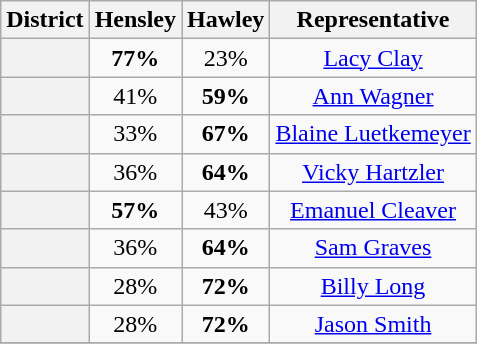<table class=wikitable>
<tr>
<th>District</th>
<th>Hensley</th>
<th>Hawley</th>
<th>Representative</th>
</tr>
<tr align=center>
<th></th>
<td><strong>77%</strong></td>
<td>23%</td>
<td><a href='#'>Lacy Clay</a></td>
</tr>
<tr align=center>
<th></th>
<td>41%</td>
<td><strong>59%</strong></td>
<td><a href='#'>Ann Wagner</a></td>
</tr>
<tr align=center>
<th></th>
<td>33%</td>
<td><strong>67%</strong></td>
<td><a href='#'>Blaine Luetkemeyer</a></td>
</tr>
<tr align=center>
<th></th>
<td>36%</td>
<td><strong>64%</strong></td>
<td><a href='#'>Vicky Hartzler</a></td>
</tr>
<tr align=center>
<th></th>
<td><strong>57%</strong></td>
<td>43%</td>
<td><a href='#'>Emanuel Cleaver</a></td>
</tr>
<tr align=center>
<th></th>
<td>36%</td>
<td><strong>64%</strong></td>
<td><a href='#'>Sam Graves</a></td>
</tr>
<tr align=center>
<th></th>
<td>28%</td>
<td><strong>72%</strong></td>
<td><a href='#'>Billy Long</a></td>
</tr>
<tr align=center>
<th></th>
<td>28%</td>
<td><strong>72%</strong></td>
<td><a href='#'>Jason Smith</a></td>
</tr>
<tr align=center>
</tr>
</table>
